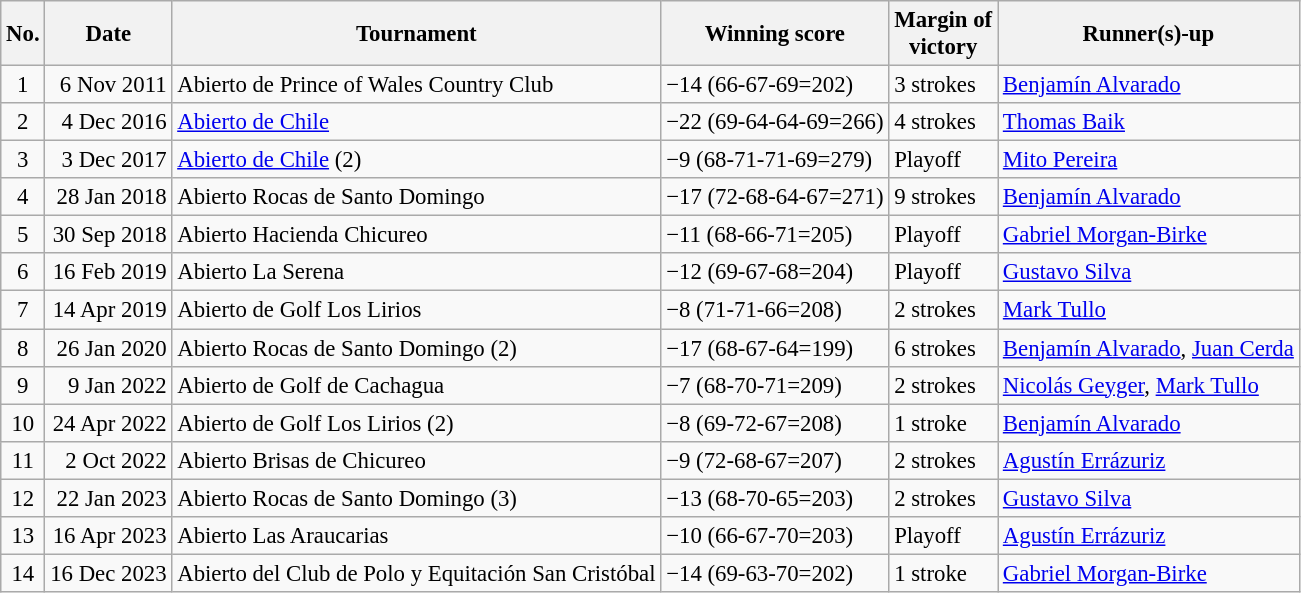<table class="wikitable" style="font-size:95%;">
<tr>
<th>No.</th>
<th>Date</th>
<th>Tournament</th>
<th>Winning score</th>
<th>Margin of<br>victory</th>
<th>Runner(s)-up</th>
</tr>
<tr>
<td align=center>1</td>
<td align=right>6 Nov 2011</td>
<td>Abierto de Prince of Wales Country Club</td>
<td>−14 (66-67-69=202)</td>
<td>3 strokes</td>
<td> <a href='#'>Benjamín Alvarado</a></td>
</tr>
<tr>
<td align=center>2</td>
<td align=right>4 Dec 2016</td>
<td><a href='#'>Abierto de Chile</a></td>
<td>−22 (69-64-64-69=266)</td>
<td>4 strokes</td>
<td> <a href='#'>Thomas Baik</a></td>
</tr>
<tr>
<td align=center>3</td>
<td align=right>3 Dec 2017</td>
<td><a href='#'>Abierto de Chile</a> (2)</td>
<td>−9 (68-71-71-69=279)</td>
<td>Playoff</td>
<td> <a href='#'>Mito Pereira</a></td>
</tr>
<tr>
<td align=center>4</td>
<td align=right>28 Jan 2018</td>
<td>Abierto Rocas de Santo Domingo</td>
<td>−17 (72-68-64-67=271)</td>
<td>9 strokes</td>
<td> <a href='#'>Benjamín Alvarado</a></td>
</tr>
<tr>
<td align=center>5</td>
<td align=right>30 Sep 2018</td>
<td>Abierto Hacienda Chicureo</td>
<td>−11 (68-66-71=205)</td>
<td>Playoff</td>
<td> <a href='#'>Gabriel Morgan-Birke</a></td>
</tr>
<tr>
<td align=center>6</td>
<td align=right>16 Feb 2019</td>
<td>Abierto La Serena</td>
<td>−12 (69-67-68=204)</td>
<td>Playoff</td>
<td> <a href='#'>Gustavo Silva</a></td>
</tr>
<tr>
<td align=center>7</td>
<td align=right>14 Apr 2019</td>
<td>Abierto de Golf Los Lirios</td>
<td>−8 (71-71-66=208)</td>
<td>2 strokes</td>
<td> <a href='#'>Mark Tullo</a></td>
</tr>
<tr>
<td align=center>8</td>
<td align=right>26 Jan 2020</td>
<td>Abierto Rocas de Santo Domingo (2)</td>
<td>−17 (68-67-64=199)</td>
<td>6 strokes</td>
<td> <a href='#'>Benjamín Alvarado</a>,  <a href='#'>Juan Cerda</a></td>
</tr>
<tr>
<td align=center>9</td>
<td align=right>9 Jan 2022</td>
<td>Abierto de Golf de Cachagua</td>
<td>−7 (68-70-71=209)</td>
<td>2 strokes</td>
<td> <a href='#'>Nicolás Geyger</a>,  <a href='#'>Mark Tullo</a></td>
</tr>
<tr>
<td align=center>10</td>
<td align=right>24 Apr 2022</td>
<td>Abierto de Golf Los Lirios (2)</td>
<td>−8 (69-72-67=208)</td>
<td>1 stroke</td>
<td> <a href='#'>Benjamín Alvarado</a></td>
</tr>
<tr>
<td align=center>11</td>
<td align=right>2 Oct 2022</td>
<td>Abierto Brisas de Chicureo</td>
<td>−9 (72-68-67=207)</td>
<td>2 strokes</td>
<td> <a href='#'>Agustín Errázuriz</a></td>
</tr>
<tr>
<td align=center>12</td>
<td align=right>22 Jan 2023</td>
<td>Abierto Rocas de Santo Domingo (3)</td>
<td>−13 (68-70-65=203)</td>
<td>2 strokes</td>
<td> <a href='#'>Gustavo Silva</a></td>
</tr>
<tr>
<td align=center>13</td>
<td align=right>16 Apr 2023</td>
<td>Abierto Las Araucarias</td>
<td>−10 (66-67-70=203)</td>
<td>Playoff</td>
<td> <a href='#'>Agustín Errázuriz</a></td>
</tr>
<tr>
<td align=center>14</td>
<td align=right>16 Dec 2023</td>
<td>Abierto del Club de Polo y Equitación San Cristóbal</td>
<td>−14 (69-63-70=202)</td>
<td>1 stroke</td>
<td> <a href='#'>Gabriel Morgan-Birke</a></td>
</tr>
</table>
